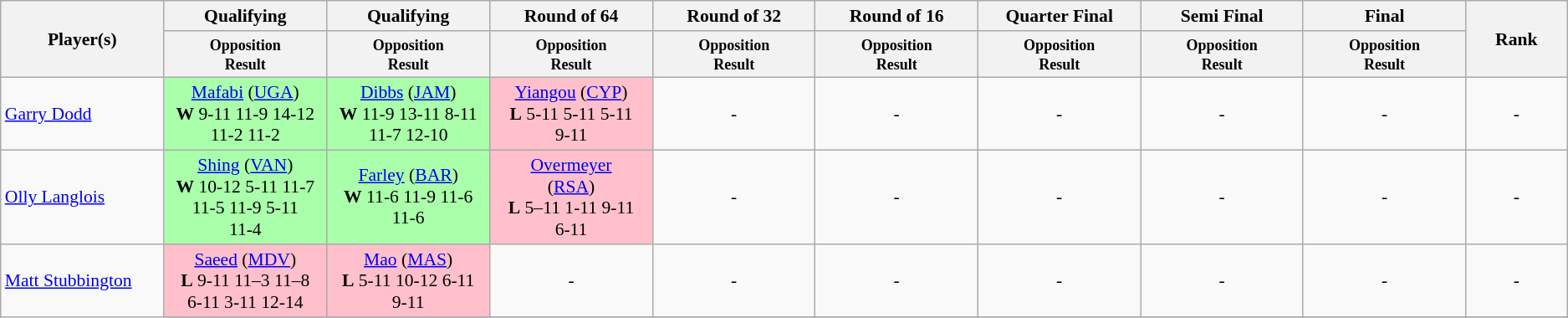<table class=wikitable style="font-size:90%">
<tr>
<th rowspan="2" style="width:125px;">Player(s)</th>
<th width=125>Qualifying</th>
<th width=125>Qualifying</th>
<th width=125>Round of 64</th>
<th width=125>Round of 32</th>
<th width=125>Round of 16</th>
<th width=125>Quarter Final</th>
<th width=125>Semi Final</th>
<th width=125>Final</th>
<th rowspan="2" style="width:75px;">Rank</th>
</tr>
<tr>
<th style="line-height:1em"><small>Opposition<br>Result</small></th>
<th style="line-height:1em"><small>Opposition<br>Result</small></th>
<th style="line-height:1em"><small>Opposition<br>Result</small></th>
<th style="line-height:1em"><small>Opposition<br>Result</small></th>
<th style="line-height:1em"><small>Opposition<br>Result</small></th>
<th style="line-height:1em"><small>Opposition<br>Result</small></th>
<th style="line-height:1em"><small>Opposition<br>Result</small></th>
<th style="line-height:1em"><small>Opposition<br>Result</small></th>
</tr>
<tr>
<td><a href='#'>Garry Dodd</a></td>
<td style="text-align:center; background:#afa;"> <a href='#'>Mafabi</a> (<a href='#'>UGA</a>)<br><strong>W</strong> 9-11 11-9 14-12<br>11-2 11-2</td>
<td style="text-align:center; background:#afa;"> <a href='#'>Dibbs</a> (<a href='#'>JAM</a>)<br><strong>W</strong> 11-9 13-11 8-11<br>11-7 12-10</td>
<td style="text-align:center; background:pink;"> <a href='#'>Yiangou</a> (<a href='#'>CYP</a>)<br><strong>L</strong> 5-11 5-11 5-11<br>9-11</td>
<td style="text-align:center;">-</td>
<td style="text-align:center;">-</td>
<td style="text-align:center;">-</td>
<td style="text-align:center;">-</td>
<td style="text-align:center;">-</td>
<td style="text-align:center;">-</td>
</tr>
<tr>
<td><a href='#'>Olly Langlois</a></td>
<td style="text-align:center; background:#afa;"> <a href='#'>Shing</a> (<a href='#'>VAN</a>)<br><strong>W</strong> 10-12 5-11 11-7<br>11-5 11-9 5-11<br>11-4</td>
<td style="text-align:center; background:#afa;"> <a href='#'>Farley</a> (<a href='#'>BAR</a>)<br><strong>W</strong> 11-6 11-9 11-6<br>11-6</td>
<td style="text-align:center; background:pink;"> <a href='#'>Overmeyer</a><br>(<a href='#'>RSA</a>)<br><strong>L</strong> 5–11 1-11 9-11<br>6-11</td>
<td style="text-align:center;">-</td>
<td style="text-align:center;">-</td>
<td style="text-align:center;">-</td>
<td style="text-align:center;">-</td>
<td style="text-align:center;">-</td>
<td style="text-align:center;">-</td>
</tr>
<tr>
<td rowspan=2><a href='#'>Matt Stubbington</a></td>
<td style="text-align:center; background:pink;"> <a href='#'>Saeed</a> (<a href='#'>MDV</a>)<br><strong>L</strong> 9-11 11–3 11–8<br>6-11 3-11 12-14</td>
<td style="text-align:center; background:pink;"> <a href='#'>Mao</a> (<a href='#'>MAS</a>)<br><strong>L</strong> 5-11 10-12 6-11<br>9-11</td>
<td style="text-align:center;">-</td>
<td style="text-align:center;">-</td>
<td style="text-align:center;">-</td>
<td style="text-align:center;">-</td>
<td style="text-align:center;">-</td>
<td style="text-align:center;">-</td>
<td style="text-align:center;">-</td>
</tr>
<tr>
</tr>
</table>
